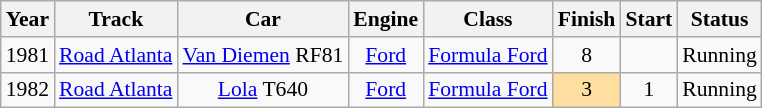<table class="wikitable" style="text-align:center; font-size:90%">
<tr>
<th>Year</th>
<th>Track</th>
<th>Car</th>
<th>Engine</th>
<th>Class</th>
<th>Finish</th>
<th>Start</th>
<th>Status</th>
</tr>
<tr>
<td>1981</td>
<td><a href='#'>Road Atlanta</a></td>
<td><a href='#'>Van Diemen</a> RF81</td>
<td><a href='#'>Ford</a></td>
<td><a href='#'>Formula Ford</a></td>
<td>8</td>
<td></td>
<td>Running</td>
</tr>
<tr>
<td>1982</td>
<td><a href='#'>Road Atlanta</a></td>
<td><a href='#'>Lola</a> T640</td>
<td><a href='#'>Ford</a></td>
<td><a href='#'>Formula Ford</a></td>
<td style="background:#ffdf9f;">3</td>
<td>1</td>
<td>Running</td>
</tr>
</table>
